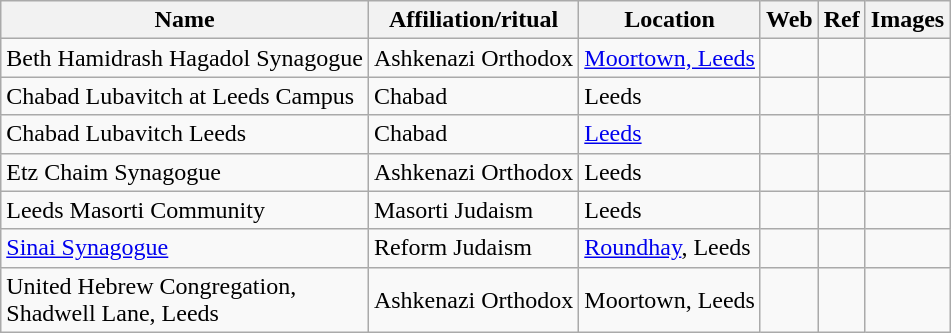<table class="wikitable sortable">
<tr>
<th>Name</th>
<th>Affiliation/ritual</th>
<th>Location</th>
<th>Web</th>
<th>Ref</th>
<th>Images</th>
</tr>
<tr>
<td>Beth Hamidrash Hagadol Synagogue</td>
<td>Ashkenazi Orthodox</td>
<td><a href='#'>Moortown, Leeds</a></td>
<td></td>
<td></td>
<td></td>
</tr>
<tr>
<td>Chabad Lubavitch at Leeds Campus</td>
<td>Chabad</td>
<td>Leeds</td>
<td></td>
<td></td>
<td></td>
</tr>
<tr>
<td>Chabad Lubavitch Leeds</td>
<td>Chabad</td>
<td><a href='#'>Leeds</a></td>
<td></td>
<td></td>
<td></td>
</tr>
<tr>
<td>Etz Chaim Synagogue</td>
<td>Ashkenazi Orthodox</td>
<td>Leeds</td>
<td></td>
<td></td>
<td></td>
</tr>
<tr>
<td>Leeds Masorti Community</td>
<td>Masorti Judaism</td>
<td>Leeds</td>
<td></td>
<td></td>
<td></td>
</tr>
<tr>
<td><a href='#'>Sinai Synagogue</a></td>
<td>Reform Judaism</td>
<td><a href='#'>Roundhay</a>, Leeds</td>
<td></td>
<td></td>
<td></td>
</tr>
<tr>
<td>United Hebrew Congregation,<br> Shadwell Lane, Leeds</td>
<td>Ashkenazi Orthodox</td>
<td>Moortown, Leeds</td>
<td></td>
<td></td>
<td></td>
</tr>
</table>
